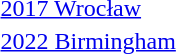<table>
<tr>
<td><a href='#'>2017 Wrocław</a></td>
<td></td>
<td></td>
<td></td>
</tr>
<tr>
<td><a href='#'>2022 Birmingham</a></td>
<td></td>
<td></td>
<td></td>
</tr>
</table>
